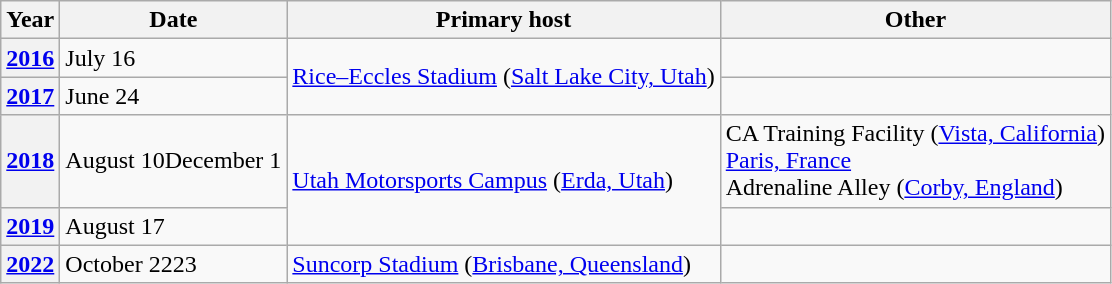<table class="wikitable">
<tr>
<th>Year</th>
<th>Date</th>
<th>Primary host</th>
<th>Other</th>
</tr>
<tr>
<th><a href='#'>2016</a></th>
<td>July 16</td>
<td rowspan=2> <a href='#'>Rice–Eccles Stadium</a> (<a href='#'>Salt Lake City, Utah</a>)</td>
<td></td>
</tr>
<tr>
<th><a href='#'>2017</a></th>
<td>June 24</td>
<td></td>
</tr>
<tr>
<th><a href='#'>2018</a></th>
<td>August 10December 1</td>
<td rowspan=2> <a href='#'>Utah Motorsports Campus</a> (<a href='#'>Erda, Utah</a>)</td>
<td> CA Training Facility (<a href='#'>Vista, California</a>)<br> <a href='#'>Paris, France</a><br> Adrenaline Alley (<a href='#'>Corby, England</a>)</td>
</tr>
<tr>
<th><a href='#'>2019</a></th>
<td>August 17</td>
<td></td>
</tr>
<tr>
<th><a href='#'>2022</a></th>
<td>October 2223</td>
<td> <a href='#'>Suncorp Stadium</a> (<a href='#'>Brisbane, Queensland</a>)</td>
<td></td>
</tr>
</table>
